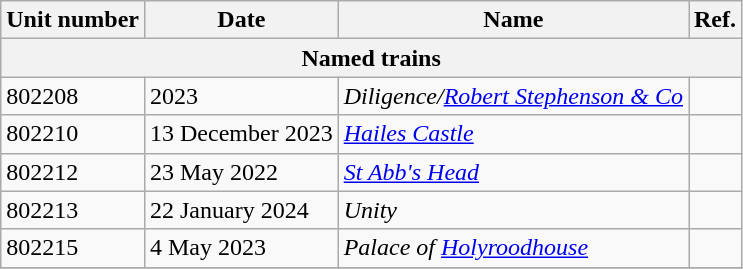<table class="wikitable">
<tr>
<th>Unit number</th>
<th>Date</th>
<th>Name</th>
<th>Ref.</th>
</tr>
<tr>
<th colspan=4>Named trains</th>
</tr>
<tr>
<td>802208</td>
<td>2023</td>
<td><em>Diligence/<a href='#'>Robert Stephenson & Co</a></em></td>
<td></td>
</tr>
<tr>
<td>802210</td>
<td>13 December 2023</td>
<td><em><a href='#'>Hailes Castle</a></em></td>
<td></td>
</tr>
<tr>
<td>802212</td>
<td>23 May 2022</td>
<td><em><a href='#'>St Abb's Head</a></em></td>
<td></td>
</tr>
<tr>
<td>802213</td>
<td>22 January 2024</td>
<td><em>Unity</em></td>
<td></td>
</tr>
<tr>
<td>802215</td>
<td>4 May 2023</td>
<td><em>Palace of <a href='#'>Holyroodhouse</a></em></td>
<td></td>
</tr>
<tr>
</tr>
</table>
